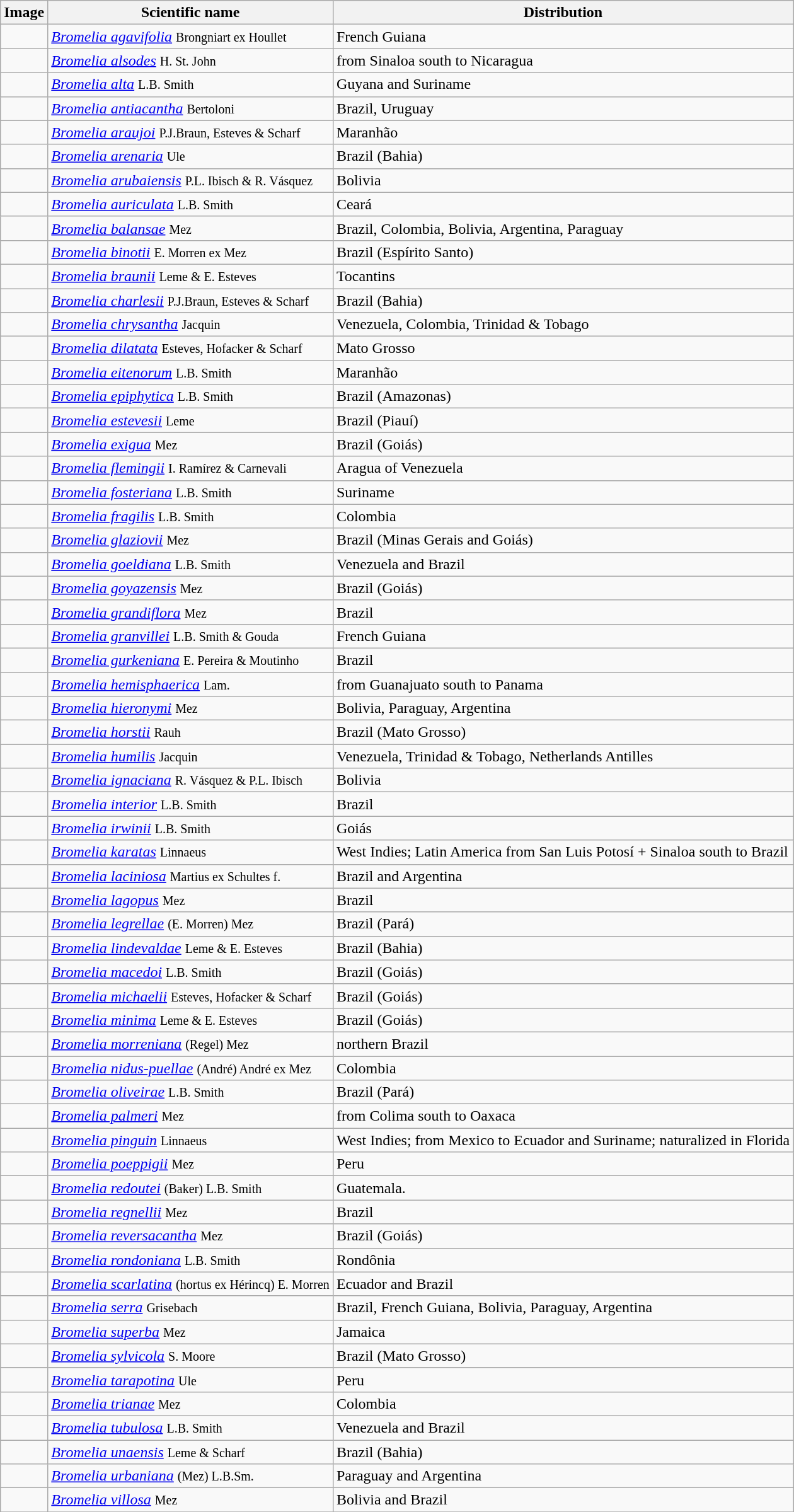<table class="wikitable">
<tr>
<th>Image</th>
<th>Scientific name</th>
<th>Distribution</th>
</tr>
<tr>
<td></td>
<td><em><a href='#'>Bromelia agavifolia</a></em> <small>Brongniart ex Houllet</small></td>
<td>French Guiana</td>
</tr>
<tr>
<td></td>
<td><em><a href='#'>Bromelia alsodes</a></em> <small>H. St. John</small></td>
<td>from Sinaloa south to Nicaragua</td>
</tr>
<tr>
<td></td>
<td><em><a href='#'>Bromelia alta</a></em> <small>L.B. Smith</small></td>
<td>Guyana and Suriname</td>
</tr>
<tr>
<td></td>
<td><em><a href='#'>Bromelia antiacantha</a></em> <small>Bertoloni</small></td>
<td>Brazil, Uruguay</td>
</tr>
<tr>
<td></td>
<td><em><a href='#'>Bromelia araujoi</a></em> <small>P.J.Braun, Esteves & Scharf</small></td>
<td>Maranhão</td>
</tr>
<tr>
<td></td>
<td><em><a href='#'>Bromelia arenaria</a></em> <small>Ule</small></td>
<td>Brazil (Bahia)</td>
</tr>
<tr>
<td></td>
<td><em><a href='#'>Bromelia arubaiensis</a></em> <small>P.L. Ibisch & R. Vásquez</small></td>
<td>Bolivia</td>
</tr>
<tr>
<td></td>
<td><em><a href='#'>Bromelia auriculata</a></em> <small>L.B. Smith</small></td>
<td>Ceará</td>
</tr>
<tr>
<td></td>
<td><em><a href='#'>Bromelia balansae</a></em> <small>Mez </small></td>
<td>Brazil, Colombia, Bolivia, Argentina, Paraguay</td>
</tr>
<tr>
<td></td>
<td><em><a href='#'>Bromelia binotii</a></em> <small>E. Morren ex Mez</small></td>
<td>Brazil (Espírito Santo)</td>
</tr>
<tr>
<td></td>
<td><em><a href='#'>Bromelia braunii</a></em> <small>Leme & E. Esteves</small></td>
<td>Tocantins</td>
</tr>
<tr>
<td></td>
<td><em><a href='#'>Bromelia charlesii</a></em> <small>P.J.Braun, Esteves & Scharf</small></td>
<td>Brazil (Bahia)</td>
</tr>
<tr>
<td></td>
<td><em><a href='#'>Bromelia chrysantha</a></em> <small>Jacquin</small></td>
<td>Venezuela, Colombia, Trinidad & Tobago</td>
</tr>
<tr>
<td></td>
<td><em><a href='#'>Bromelia dilatata</a></em> <small>Esteves, Hofacker & Scharf</small></td>
<td>Mato Grosso</td>
</tr>
<tr>
<td></td>
<td><em><a href='#'>Bromelia eitenorum</a></em> <small>L.B. Smith</small></td>
<td>Maranhão</td>
</tr>
<tr>
<td></td>
<td><em><a href='#'>Bromelia epiphytica</a></em> <small>L.B. Smith</small></td>
<td>Brazil (Amazonas)</td>
</tr>
<tr>
<td></td>
<td><em><a href='#'>Bromelia estevesii</a></em> <small>Leme</small></td>
<td>Brazil (Piauí)</td>
</tr>
<tr>
<td></td>
<td><em><a href='#'>Bromelia exigua</a></em> <small>Mez</small></td>
<td>Brazil (Goiás)</td>
</tr>
<tr>
<td></td>
<td><em><a href='#'>Bromelia flemingii</a></em> <small>I. Ramírez & Carnevali</small></td>
<td>Aragua of Venezuela</td>
</tr>
<tr>
<td></td>
<td><em><a href='#'>Bromelia fosteriana</a></em> <small>L.B. Smith</small></td>
<td>Suriname</td>
</tr>
<tr>
<td></td>
<td><em><a href='#'>Bromelia fragilis</a></em> <small>L.B. Smith</small></td>
<td>Colombia</td>
</tr>
<tr>
<td></td>
<td><em><a href='#'>Bromelia glaziovii</a></em> <small>Mez</small></td>
<td>Brazil (Minas Gerais and Goiás)</td>
</tr>
<tr>
<td></td>
<td><em><a href='#'>Bromelia goeldiana</a></em> <small>L.B. Smith</small></td>
<td>Venezuela and Brazil</td>
</tr>
<tr>
<td></td>
<td><em><a href='#'>Bromelia goyazensis</a></em> <small>Mez</small></td>
<td>Brazil (Goiás)</td>
</tr>
<tr>
<td></td>
<td><em><a href='#'>Bromelia grandiflora</a></em> <small>Mez</small></td>
<td>Brazil</td>
</tr>
<tr>
<td></td>
<td><em><a href='#'>Bromelia granvillei</a></em> <small>L.B. Smith & Gouda</small></td>
<td>French Guiana</td>
</tr>
<tr>
<td></td>
<td><em><a href='#'>Bromelia gurkeniana</a></em> <small>E. Pereira & Moutinho</small></td>
<td>Brazil</td>
</tr>
<tr>
<td></td>
<td><em><a href='#'>Bromelia hemisphaerica</a></em> <small>Lam.</small></td>
<td>from Guanajuato south to Panama</td>
</tr>
<tr>
<td></td>
<td><em><a href='#'>Bromelia hieronymi</a></em> <small>Mez</small></td>
<td>Bolivia, Paraguay, Argentina</td>
</tr>
<tr>
<td></td>
<td><em><a href='#'>Bromelia horstii</a></em> <small>Rauh</small></td>
<td>Brazil (Mato Grosso)</td>
</tr>
<tr>
<td></td>
<td><em><a href='#'>Bromelia humilis</a></em> <small>Jacquin</small></td>
<td>Venezuela, Trinidad & Tobago, Netherlands Antilles</td>
</tr>
<tr>
<td></td>
<td><em><a href='#'>Bromelia ignaciana</a></em> <small>R. Vásquez & P.L. Ibisch</small></td>
<td>Bolivia</td>
</tr>
<tr>
<td></td>
<td><em><a href='#'>Bromelia interior</a></em> <small>L.B. Smith</small></td>
<td>Brazil</td>
</tr>
<tr>
<td></td>
<td><em><a href='#'>Bromelia irwinii</a></em> <small>L.B. Smith</small></td>
<td>Goiás</td>
</tr>
<tr>
<td></td>
<td><em><a href='#'>Bromelia karatas</a></em> <small>Linnaeus</small></td>
<td>West Indies; Latin America from San Luis Potosí + Sinaloa south to Brazil</td>
</tr>
<tr>
<td></td>
<td><em><a href='#'>Bromelia laciniosa</a></em> <small>Martius ex Schultes f.</small></td>
<td>Brazil and Argentina</td>
</tr>
<tr>
<td></td>
<td><em><a href='#'>Bromelia lagopus</a></em> <small>Mez</small></td>
<td>Brazil</td>
</tr>
<tr>
<td></td>
<td><em><a href='#'>Bromelia legrellae</a></em> <small>(E. Morren) Mez</small></td>
<td>Brazil (Pará)</td>
</tr>
<tr>
<td></td>
<td><em><a href='#'>Bromelia lindevaldae</a></em> <small>Leme & E. Esteves</small></td>
<td>Brazil (Bahia)</td>
</tr>
<tr>
<td></td>
<td><em><a href='#'>Bromelia macedoi</a></em> <small>L.B. Smith</small></td>
<td>Brazil (Goiás)</td>
</tr>
<tr>
<td></td>
<td><em><a href='#'>Bromelia michaelii</a></em> <small>Esteves, Hofacker & Scharf</small></td>
<td>Brazil (Goiás)</td>
</tr>
<tr>
<td></td>
<td><em><a href='#'>Bromelia minima</a></em> <small>Leme & E. Esteves</small></td>
<td>Brazil (Goiás)</td>
</tr>
<tr>
<td></td>
<td><em><a href='#'>Bromelia morreniana</a></em> <small>(Regel) Mez</small></td>
<td>northern Brazil</td>
</tr>
<tr>
<td></td>
<td><em><a href='#'>Bromelia nidus-puellae</a></em> <small>(André) André ex Mez</small></td>
<td>Colombia</td>
</tr>
<tr>
<td></td>
<td><em><a href='#'>Bromelia oliveirae</a></em> <small>L.B. Smith</small></td>
<td>Brazil (Pará)</td>
</tr>
<tr>
<td></td>
<td><em><a href='#'>Bromelia palmeri</a></em> <small>Mez</small></td>
<td>from Colima south to Oaxaca</td>
</tr>
<tr>
<td></td>
<td><em><a href='#'>Bromelia pinguin</a></em> <small>Linnaeus</small></td>
<td>West Indies; from Mexico to Ecuador and Suriname; naturalized in Florida</td>
</tr>
<tr>
<td></td>
<td><em><a href='#'>Bromelia poeppigii</a></em> <small>Mez</small></td>
<td>Peru</td>
</tr>
<tr>
<td></td>
<td><em><a href='#'>Bromelia redoutei</a></em> <small>(Baker) L.B. Smith</small></td>
<td>Guatemala.</td>
</tr>
<tr>
<td></td>
<td><em><a href='#'>Bromelia regnellii</a></em> <small>Mez</small></td>
<td>Brazil</td>
</tr>
<tr>
<td></td>
<td><em><a href='#'>Bromelia reversacantha</a></em> <small>Mez</small></td>
<td>Brazil (Goiás)</td>
</tr>
<tr>
<td></td>
<td><em><a href='#'>Bromelia rondoniana</a></em> <small>L.B. Smith</small></td>
<td>Rondônia</td>
</tr>
<tr>
<td></td>
<td><em><a href='#'>Bromelia scarlatina</a></em> <small>(hortus ex Hérincq) E. Morren</small></td>
<td>Ecuador and Brazil</td>
</tr>
<tr>
<td></td>
<td><em><a href='#'>Bromelia serra</a></em> <small>Grisebach</small></td>
<td>Brazil, French Guiana, Bolivia, Paraguay, Argentina</td>
</tr>
<tr>
<td></td>
<td><em><a href='#'>Bromelia superba</a></em> <small>Mez</small></td>
<td>Jamaica</td>
</tr>
<tr>
<td></td>
<td><em><a href='#'>Bromelia sylvicola</a></em> <small>S. Moore</small></td>
<td>Brazil (Mato Grosso)</td>
</tr>
<tr>
<td></td>
<td><em><a href='#'>Bromelia tarapotina</a></em> <small>Ule</small></td>
<td>Peru</td>
</tr>
<tr>
<td></td>
<td><em><a href='#'>Bromelia trianae</a></em> <small>Mez</small></td>
<td>Colombia</td>
</tr>
<tr>
<td></td>
<td><em><a href='#'>Bromelia tubulosa</a></em> <small>L.B. Smith</small></td>
<td>Venezuela and Brazil</td>
</tr>
<tr>
<td></td>
<td><em><a href='#'>Bromelia unaensis</a></em> <small>Leme & Scharf</small></td>
<td>Brazil (Bahia)</td>
</tr>
<tr>
<td></td>
<td><em><a href='#'>Bromelia urbaniana</a></em> <small>(Mez) L.B.Sm.</small></td>
<td>Paraguay and Argentina</td>
</tr>
<tr>
<td></td>
<td><em><a href='#'>Bromelia villosa</a></em> <small>Mez</small></td>
<td>Bolivia and Brazil</td>
</tr>
<tr>
</tr>
</table>
